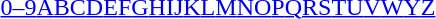<table id="toc" class="toc" summary="Class">
<tr>
<th></th>
</tr>
<tr>
<td style="text-align:center;"><a href='#'>0–9</a><a href='#'>A</a><a href='#'>B</a><a href='#'>C</a><a href='#'>D</a><a href='#'>E</a><a href='#'>F</a><a href='#'>G</a><a href='#'>H</a><a href='#'>I</a><a href='#'>J</a><a href='#'>K</a><a href='#'>L</a><a href='#'>M</a><a href='#'>N</a><a href='#'>O</a><a href='#'>P</a><a href='#'>Q</a><a href='#'>R</a><a href='#'>S</a><a href='#'>T</a><a href='#'>U</a><a href='#'>V</a><a href='#'>W</a><a href='#'>Y</a><a href='#'>Z</a></td>
</tr>
</table>
